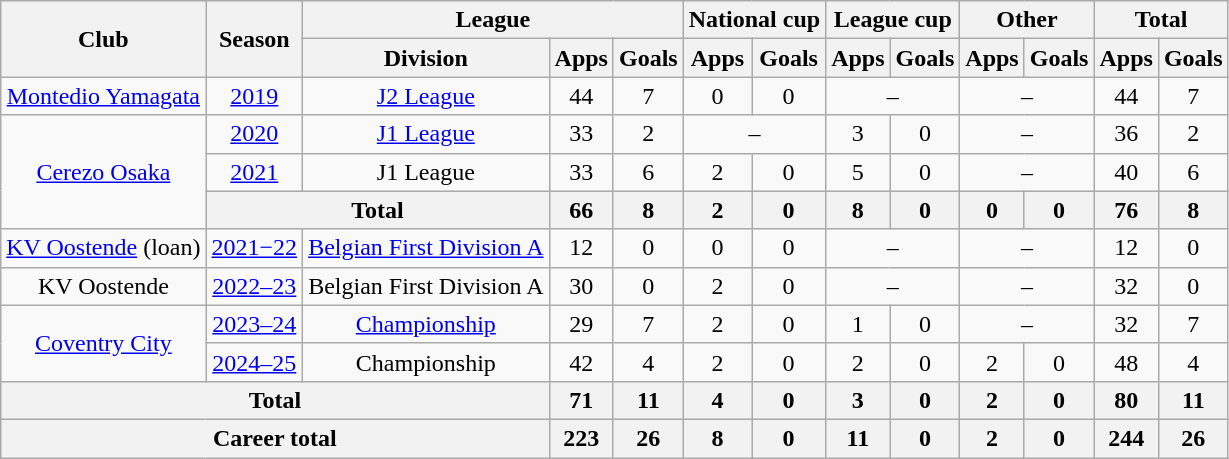<table class="wikitable" style="text-align:center">
<tr>
<th rowspan="2">Club</th>
<th rowspan="2">Season</th>
<th colspan="3">League</th>
<th colspan="2">National cup</th>
<th colspan="2">League cup</th>
<th colspan="2">Other</th>
<th colspan="2">Total</th>
</tr>
<tr>
<th>Division</th>
<th>Apps</th>
<th>Goals</th>
<th>Apps</th>
<th>Goals</th>
<th>Apps</th>
<th>Goals</th>
<th>Apps</th>
<th>Goals</th>
<th>Apps</th>
<th>Goals</th>
</tr>
<tr>
<td><a href='#'>Montedio Yamagata</a></td>
<td><a href='#'>2019</a></td>
<td><a href='#'>J2 League</a></td>
<td>44</td>
<td>7</td>
<td>0</td>
<td>0</td>
<td colspan="2">–</td>
<td colspan="2">–</td>
<td>44</td>
<td>7</td>
</tr>
<tr>
<td rowspan="3"><a href='#'>Cerezo Osaka</a></td>
<td><a href='#'>2020</a></td>
<td><a href='#'>J1 League</a></td>
<td>33</td>
<td>2</td>
<td colspan="2">–</td>
<td>3</td>
<td>0</td>
<td colspan="2">–</td>
<td>36</td>
<td>2</td>
</tr>
<tr>
<td><a href='#'>2021</a></td>
<td>J1 League</td>
<td>33</td>
<td>6</td>
<td>2</td>
<td>0</td>
<td>5</td>
<td>0</td>
<td colspan="2">–</td>
<td>40</td>
<td>6</td>
</tr>
<tr>
<th colspan="2">Total</th>
<th>66</th>
<th>8</th>
<th>2</th>
<th>0</th>
<th>8</th>
<th>0</th>
<th>0</th>
<th>0</th>
<th>76</th>
<th>8</th>
</tr>
<tr>
<td><a href='#'>KV Oostende</a> (loan)</td>
<td><a href='#'>2021−22</a></td>
<td><a href='#'>Belgian First Division A</a></td>
<td>12</td>
<td>0</td>
<td>0</td>
<td>0</td>
<td colspan="2">–</td>
<td colspan="2">–</td>
<td>12</td>
<td>0</td>
</tr>
<tr>
<td>KV Oostende</td>
<td><a href='#'>2022–23</a></td>
<td>Belgian First Division A</td>
<td>30</td>
<td>0</td>
<td>2</td>
<td>0</td>
<td colspan="2">–</td>
<td colspan="2">–</td>
<td>32</td>
<td>0</td>
</tr>
<tr>
<td rowspan="2"><a href='#'>Coventry City</a></td>
<td><a href='#'>2023–24</a></td>
<td><a href='#'>Championship</a></td>
<td>29</td>
<td>7</td>
<td>2</td>
<td>0</td>
<td>1</td>
<td>0</td>
<td colspan="2">–</td>
<td>32</td>
<td>7</td>
</tr>
<tr>
<td><a href='#'>2024–25</a></td>
<td>Championship</td>
<td>42</td>
<td>4</td>
<td>2</td>
<td>0</td>
<td>2</td>
<td>0</td>
<td>2</td>
<td>0</td>
<td>48</td>
<td>4</td>
</tr>
<tr>
<th colspan="3">Total</th>
<th>71</th>
<th>11</th>
<th>4</th>
<th>0</th>
<th>3</th>
<th>0</th>
<th>2</th>
<th>0</th>
<th>80</th>
<th>11</th>
</tr>
<tr>
<th colspan="3">Career total</th>
<th>223</th>
<th>26</th>
<th>8</th>
<th>0</th>
<th>11</th>
<th>0</th>
<th>2</th>
<th>0</th>
<th>244</th>
<th>26</th>
</tr>
</table>
